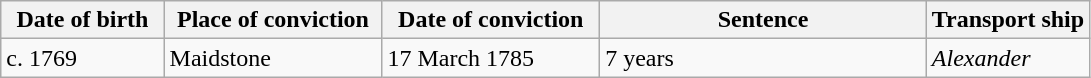<table class="wikitable sortable plainrowheaders" style="width=1024px;">
<tr>
<th style="width: 15%;">Date of birth</th>
<th style="width: 20%;">Place of conviction</th>
<th style="width: 20%;">Date of conviction</th>
<th style="width: 30%;">Sentence</th>
<th style="width: 15%;">Transport ship</th>
</tr>
<tr>
<td>c. 1769</td>
<td>Maidstone</td>
<td>17 March 1785</td>
<td>7 years</td>
<td><em>Alexander</em></td>
</tr>
</table>
